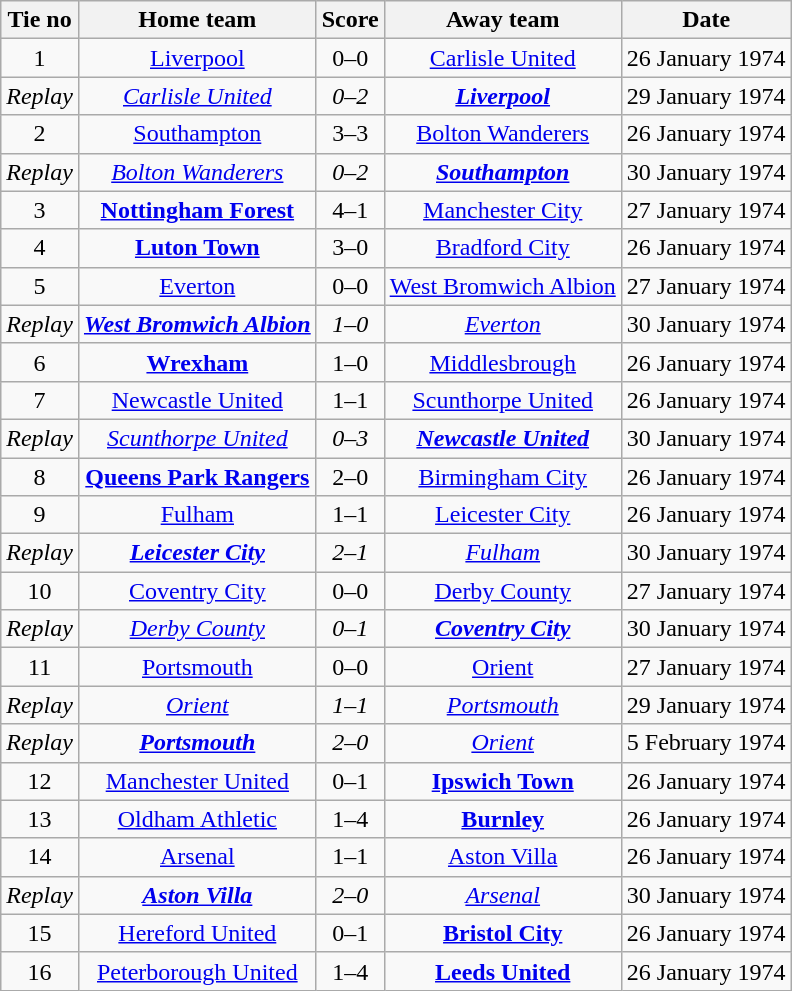<table class="wikitable" style="text-align: center">
<tr>
<th>Tie no</th>
<th>Home team</th>
<th>Score</th>
<th>Away team</th>
<th>Date</th>
</tr>
<tr>
<td>1</td>
<td><a href='#'>Liverpool</a></td>
<td>0–0</td>
<td><a href='#'>Carlisle United</a></td>
<td>26 January 1974</td>
</tr>
<tr>
<td><em>Replay</em></td>
<td><em><a href='#'>Carlisle United</a></em></td>
<td><em>0–2</em></td>
<td><strong><em><a href='#'>Liverpool</a></em></strong></td>
<td>29 January 1974</td>
</tr>
<tr>
<td>2</td>
<td><a href='#'>Southampton</a></td>
<td>3–3</td>
<td><a href='#'>Bolton Wanderers</a></td>
<td>26 January 1974</td>
</tr>
<tr>
<td><em>Replay</em></td>
<td><em><a href='#'>Bolton Wanderers</a></em></td>
<td><em>0–2</em></td>
<td><strong><em><a href='#'>Southampton</a></em></strong></td>
<td>30 January 1974</td>
</tr>
<tr>
<td>3</td>
<td><strong><a href='#'>Nottingham Forest</a></strong></td>
<td>4–1</td>
<td><a href='#'>Manchester City</a></td>
<td>27 January 1974</td>
</tr>
<tr>
<td>4</td>
<td><strong><a href='#'>Luton Town</a></strong></td>
<td>3–0</td>
<td><a href='#'>Bradford City</a></td>
<td>26 January 1974</td>
</tr>
<tr>
<td>5</td>
<td><a href='#'>Everton</a></td>
<td>0–0</td>
<td><a href='#'>West Bromwich Albion</a></td>
<td>27 January 1974</td>
</tr>
<tr>
<td><em>Replay</em></td>
<td><strong><em><a href='#'>West Bromwich Albion</a></em></strong></td>
<td><em>1–0</em></td>
<td><em><a href='#'>Everton</a></em></td>
<td>30 January 1974</td>
</tr>
<tr>
<td>6</td>
<td><strong><a href='#'>Wrexham</a></strong></td>
<td>1–0</td>
<td><a href='#'>Middlesbrough</a></td>
<td>26 January 1974</td>
</tr>
<tr>
<td>7</td>
<td><a href='#'>Newcastle United</a></td>
<td>1–1</td>
<td><a href='#'>Scunthorpe United</a></td>
<td>26 January 1974</td>
</tr>
<tr>
<td><em>Replay</em></td>
<td><em><a href='#'>Scunthorpe United</a></em></td>
<td><em>0–3</em></td>
<td><strong><em><a href='#'>Newcastle United</a></em></strong></td>
<td>30 January 1974</td>
</tr>
<tr>
<td>8</td>
<td><strong><a href='#'>Queens Park Rangers</a></strong></td>
<td>2–0</td>
<td><a href='#'>Birmingham City</a></td>
<td>26 January 1974</td>
</tr>
<tr>
<td>9</td>
<td><a href='#'>Fulham</a></td>
<td>1–1</td>
<td><a href='#'>Leicester City</a></td>
<td>26 January 1974</td>
</tr>
<tr>
<td><em>Replay</em></td>
<td><strong><em><a href='#'>Leicester City</a></em></strong></td>
<td><em>2–1</em></td>
<td><em><a href='#'>Fulham</a></em></td>
<td>30 January 1974</td>
</tr>
<tr>
<td>10</td>
<td><a href='#'>Coventry City</a></td>
<td>0–0</td>
<td><a href='#'>Derby County</a></td>
<td>27 January 1974</td>
</tr>
<tr>
<td><em>Replay</em></td>
<td><em><a href='#'>Derby County</a></em></td>
<td><em>0–1</em></td>
<td><strong><em><a href='#'>Coventry City</a></em></strong></td>
<td>30 January 1974</td>
</tr>
<tr>
<td>11</td>
<td><a href='#'>Portsmouth</a></td>
<td>0–0</td>
<td><a href='#'>Orient</a></td>
<td>27 January 1974</td>
</tr>
<tr>
<td><em>Replay</em></td>
<td><em><a href='#'>Orient</a></em></td>
<td><em>1–1</em></td>
<td><em><a href='#'>Portsmouth</a></em></td>
<td>29 January 1974</td>
</tr>
<tr>
<td><em>Replay</em></td>
<td><strong><em><a href='#'>Portsmouth</a></em></strong></td>
<td><em>2–0</em></td>
<td><em><a href='#'>Orient</a></em></td>
<td>5 February 1974</td>
</tr>
<tr>
<td>12</td>
<td><a href='#'>Manchester United</a></td>
<td>0–1</td>
<td><strong><a href='#'>Ipswich Town</a></strong></td>
<td>26 January 1974</td>
</tr>
<tr>
<td>13</td>
<td><a href='#'>Oldham Athletic</a></td>
<td>1–4</td>
<td><strong><a href='#'>Burnley</a></strong></td>
<td>26 January 1974</td>
</tr>
<tr>
<td>14</td>
<td><a href='#'>Arsenal</a></td>
<td>1–1</td>
<td><a href='#'>Aston Villa</a></td>
<td>26 January 1974</td>
</tr>
<tr>
<td><em>Replay</em></td>
<td><strong><em><a href='#'>Aston Villa</a></em></strong></td>
<td><em>2–0</em></td>
<td><em><a href='#'>Arsenal</a></em></td>
<td>30 January 1974</td>
</tr>
<tr>
<td>15</td>
<td><a href='#'>Hereford United</a></td>
<td>0–1</td>
<td><strong><a href='#'>Bristol City</a></strong></td>
<td>26 January 1974</td>
</tr>
<tr>
<td>16</td>
<td><a href='#'>Peterborough United</a></td>
<td>1–4</td>
<td><strong><a href='#'>Leeds United</a></strong></td>
<td>26 January 1974</td>
</tr>
</table>
